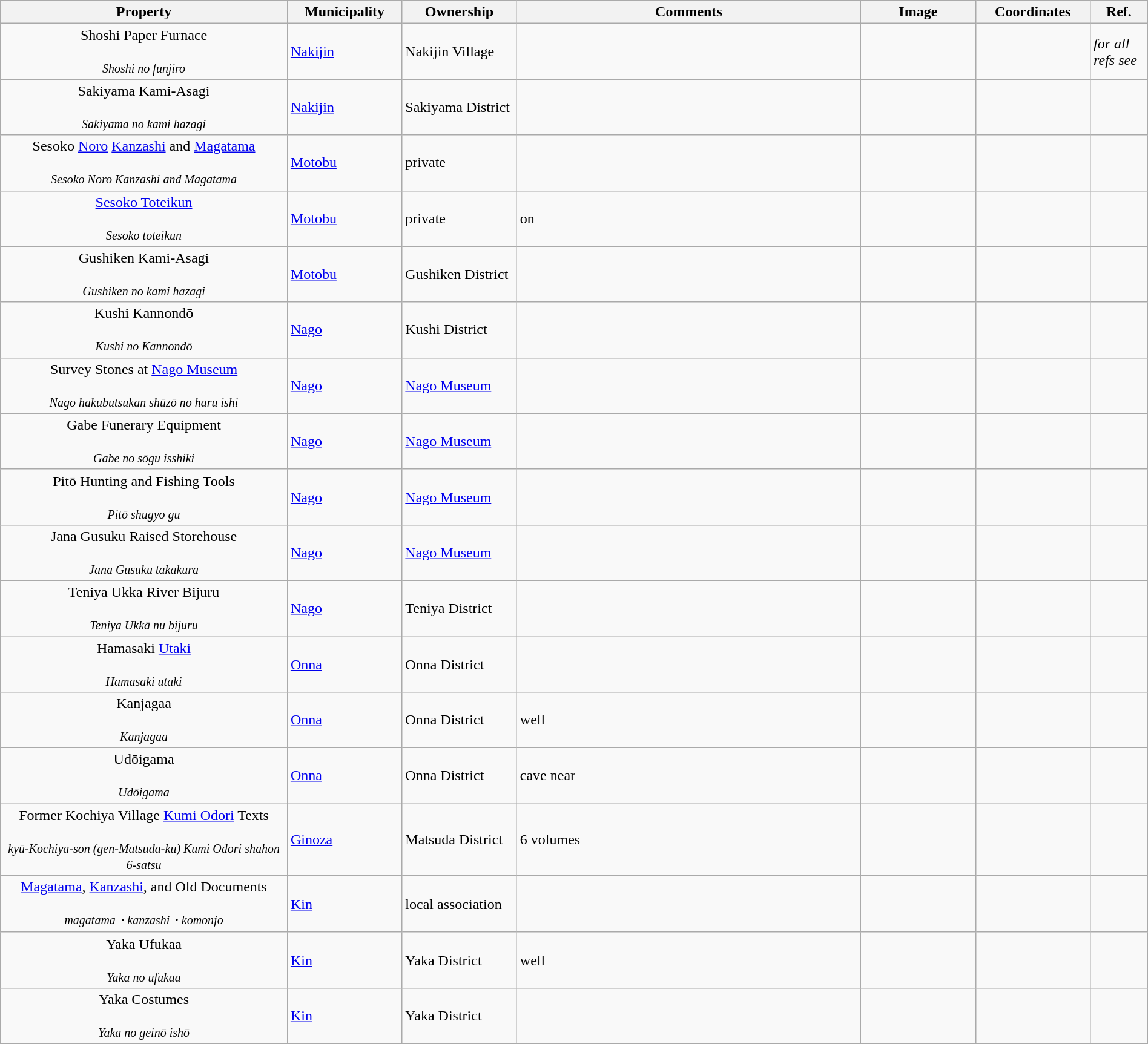<table class="wikitable sortable"  style="width:100%;">
<tr>
<th width="25%" align="left">Property</th>
<th width="10%" align="left">Municipality</th>
<th width="10%" align="left">Ownership</th>
<th width="30%" align="left" class="unsortable">Comments</th>
<th width="10%" align="left"  class="unsortable">Image</th>
<th width="10%" align="left" class="unsortable">Coordinates</th>
<th width="5%" align="left"  class="unsortable">Ref.</th>
</tr>
<tr>
<td align="center">Shoshi Paper Furnace<br><br><small><em>Shoshi no funjiro</em></small></td>
<td><a href='#'>Nakijin</a></td>
<td>Nakijin Village</td>
<td></td>
<td></td>
<td></td>
<td><em>for all refs see</em> </td>
</tr>
<tr>
<td align="center">Sakiyama Kami-Asagi<br><br><small><em>Sakiyama no kami hazagi</em></small></td>
<td><a href='#'>Nakijin</a></td>
<td>Sakiyama District</td>
<td></td>
<td></td>
<td></td>
<td></td>
</tr>
<tr>
<td align="center">Sesoko <a href='#'>Noro</a> <a href='#'>Kanzashi</a> and <a href='#'>Magatama</a><br><br><small><em>Sesoko Noro Kanzashi and Magatama</em></small></td>
<td><a href='#'>Motobu</a></td>
<td>private</td>
<td></td>
<td></td>
<td></td>
<td></td>
</tr>
<tr>
<td align="center"><a href='#'>Sesoko Toteikun</a><br><br><small><em>Sesoko toteikun</em></small></td>
<td><a href='#'>Motobu</a></td>
<td>private</td>
<td>on </td>
<td></td>
<td></td>
<td></td>
</tr>
<tr>
<td align="center">Gushiken Kami-Asagi<br><br><small><em>Gushiken no kami hazagi</em></small></td>
<td><a href='#'>Motobu</a></td>
<td>Gushiken District</td>
<td></td>
<td></td>
<td></td>
<td></td>
</tr>
<tr>
<td align="center">Kushi Kannondō<br><br><small><em>Kushi no Kannondō</em></small></td>
<td><a href='#'>Nago</a></td>
<td>Kushi District</td>
<td></td>
<td></td>
<td></td>
<td></td>
</tr>
<tr>
<td align="center">Survey Stones at <a href='#'>Nago Museum</a><br><br><small><em>Nago hakubutsukan shūzō no haru ishi</em></small></td>
<td><a href='#'>Nago</a></td>
<td><a href='#'>Nago Museum</a></td>
<td></td>
<td></td>
<td></td>
<td></td>
</tr>
<tr>
<td align="center">Gabe Funerary Equipment<br><br><small><em>Gabe no sōgu isshiki</em></small></td>
<td><a href='#'>Nago</a></td>
<td><a href='#'>Nago Museum</a></td>
<td></td>
<td></td>
<td></td>
<td></td>
</tr>
<tr>
<td align="center">Pitō Hunting and Fishing Tools<br><br><small><em>Pitō shugyo gu</em></small></td>
<td><a href='#'>Nago</a></td>
<td><a href='#'>Nago Museum</a></td>
<td></td>
<td></td>
<td></td>
<td></td>
</tr>
<tr>
<td align="center">Jana Gusuku Raised Storehouse<br><br><small><em>Jana Gusuku takakura</em></small></td>
<td><a href='#'>Nago</a></td>
<td><a href='#'>Nago Museum</a></td>
<td></td>
<td></td>
<td></td>
<td></td>
</tr>
<tr>
<td align="center">Teniya Ukka River Bijuru<br><br><small><em>Teniya Ukkā nu bijuru</em></small></td>
<td><a href='#'>Nago</a></td>
<td>Teniya District</td>
<td></td>
<td></td>
<td></td>
<td></td>
</tr>
<tr>
<td align="center">Hamasaki <a href='#'>Utaki</a><br><br><small><em>Hamasaki utaki</em></small></td>
<td><a href='#'>Onna</a></td>
<td>Onna District</td>
<td></td>
<td></td>
<td></td>
<td></td>
</tr>
<tr>
<td align="center">Kanjagaa<br><br><small><em>Kanjagaa</em></small></td>
<td><a href='#'>Onna</a></td>
<td>Onna District</td>
<td>well</td>
<td></td>
<td></td>
<td></td>
</tr>
<tr>
<td align="center">Udōigama<br><br><small><em>Udōigama</em></small></td>
<td><a href='#'>Onna</a></td>
<td>Onna District</td>
<td>cave near </td>
<td></td>
<td></td>
<td></td>
</tr>
<tr>
<td align="center">Former Kochiya Village <a href='#'>Kumi Odori</a> Texts<br><br><small><em>kyū-Kochiya-son (gen-Matsuda-ku) Kumi Odori shahon 6-satsu</em></small></td>
<td><a href='#'>Ginoza</a></td>
<td>Matsuda District</td>
<td>6 volumes</td>
<td></td>
<td></td>
<td></td>
</tr>
<tr>
<td align="center"><a href='#'>Magatama</a>, <a href='#'>Kanzashi</a>, and Old Documents<br><br><small><em>magatama・kanzashi・komonjo</em></small></td>
<td><a href='#'>Kin</a></td>
<td>local association</td>
<td></td>
<td></td>
<td></td>
<td></td>
</tr>
<tr>
<td align="center">Yaka Ufukaa<br><br><small><em>Yaka no ufukaa</em></small></td>
<td><a href='#'>Kin</a></td>
<td>Yaka District</td>
<td>well</td>
<td></td>
<td></td>
<td></td>
</tr>
<tr>
<td align="center">Yaka Costumes<br><br><small><em>Yaka no geinō ishō</em></small></td>
<td><a href='#'>Kin</a></td>
<td>Yaka District</td>
<td></td>
<td></td>
<td></td>
<td></td>
</tr>
<tr>
</tr>
</table>
